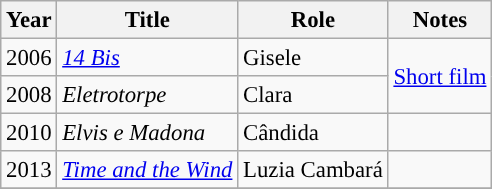<table class="wikitable" style="font-size: 95%;">
<tr>
<th>Year</th>
<th>Title</th>
<th>Role</th>
<th>Notes</th>
</tr>
<tr>
<td>2006</td>
<td><em><a href='#'>14 Bis</a></em></td>
<td>Gisele</td>
<td rowspan="2:"><a href='#'>Short film</a></td>
</tr>
<tr>
<td>2008</td>
<td><em>Eletrotorpe</em></td>
<td>Clara</td>
</tr>
<tr>
<td>2010</td>
<td><em>Elvis e Madona</em></td>
<td>Cândida</td>
<td></td>
</tr>
<tr>
<td>2013</td>
<td><em><a href='#'>Time and the Wind</a></em></td>
<td>Luzia Cambará</td>
<td></td>
</tr>
<tr>
</tr>
</table>
